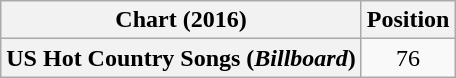<table class="wikitable plainrowheaders" style="text-align:center">
<tr>
<th scope="col">Chart (2016)</th>
<th scope="col">Position</th>
</tr>
<tr>
<th scope="row">US Hot Country Songs (<em>Billboard</em>)</th>
<td>76</td>
</tr>
</table>
